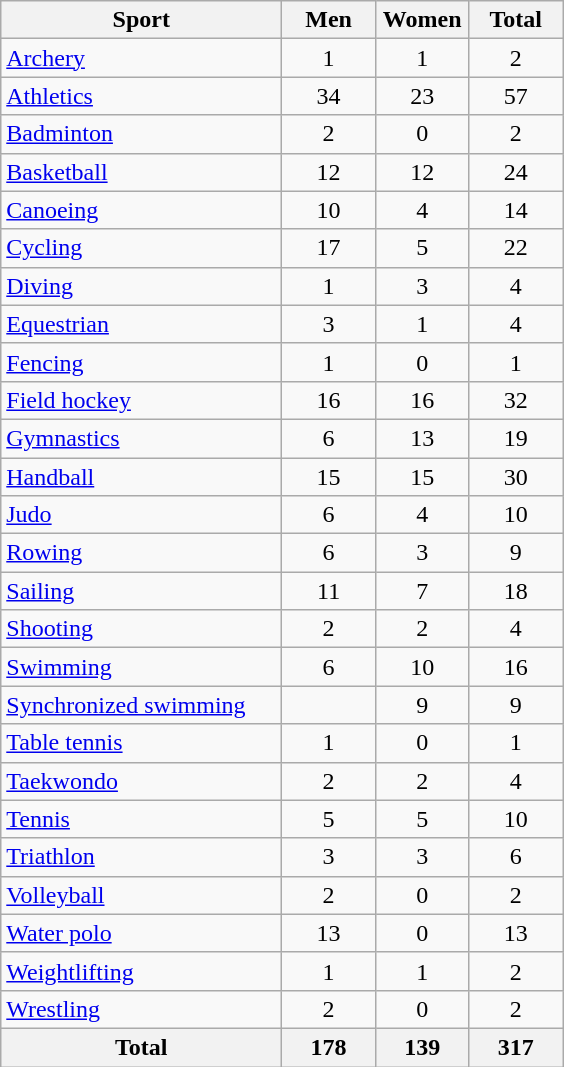<table class="wikitable sortable" style="text-align:center">
<tr>
<th width=180>Sport</th>
<th width=55>Men</th>
<th width=55>Women</th>
<th width=55>Total</th>
</tr>
<tr>
<td align=left><a href='#'>Archery</a></td>
<td>1</td>
<td>1</td>
<td>2</td>
</tr>
<tr>
<td align=left><a href='#'>Athletics</a></td>
<td>34</td>
<td>23</td>
<td>57</td>
</tr>
<tr>
<td align=left><a href='#'>Badminton</a></td>
<td>2</td>
<td>0</td>
<td>2</td>
</tr>
<tr>
<td align=left><a href='#'>Basketball</a></td>
<td>12</td>
<td>12</td>
<td>24</td>
</tr>
<tr>
<td align=left><a href='#'>Canoeing</a></td>
<td>10</td>
<td>4</td>
<td>14</td>
</tr>
<tr>
<td align=left><a href='#'>Cycling</a></td>
<td>17</td>
<td>5</td>
<td>22</td>
</tr>
<tr>
<td align=left><a href='#'>Diving</a></td>
<td>1</td>
<td>3</td>
<td>4</td>
</tr>
<tr>
<td align=left><a href='#'>Equestrian</a></td>
<td>3</td>
<td>1</td>
<td>4</td>
</tr>
<tr>
<td align=left><a href='#'>Fencing</a></td>
<td>1</td>
<td>0</td>
<td>1</td>
</tr>
<tr>
<td align=left><a href='#'>Field hockey</a></td>
<td>16</td>
<td>16</td>
<td>32</td>
</tr>
<tr>
<td align=left><a href='#'>Gymnastics</a></td>
<td>6</td>
<td>13</td>
<td>19</td>
</tr>
<tr>
<td align=left><a href='#'>Handball</a></td>
<td>15</td>
<td>15</td>
<td>30</td>
</tr>
<tr>
<td align=left><a href='#'>Judo</a></td>
<td>6</td>
<td>4</td>
<td>10</td>
</tr>
<tr>
<td align=left><a href='#'>Rowing</a></td>
<td>6</td>
<td>3</td>
<td>9</td>
</tr>
<tr>
<td align=left><a href='#'>Sailing</a></td>
<td>11</td>
<td>7</td>
<td>18</td>
</tr>
<tr>
<td align=left><a href='#'>Shooting</a></td>
<td>2</td>
<td>2</td>
<td>4</td>
</tr>
<tr>
<td align=left><a href='#'>Swimming</a></td>
<td>6</td>
<td>10</td>
<td>16</td>
</tr>
<tr>
<td align=left><a href='#'>Synchronized swimming</a></td>
<td></td>
<td>9</td>
<td>9</td>
</tr>
<tr>
<td align=left><a href='#'>Table tennis</a></td>
<td>1</td>
<td>0</td>
<td>1</td>
</tr>
<tr>
<td align=left><a href='#'>Taekwondo</a></td>
<td>2</td>
<td>2</td>
<td>4</td>
</tr>
<tr>
<td align=left><a href='#'>Tennis</a></td>
<td>5</td>
<td>5</td>
<td>10</td>
</tr>
<tr>
<td align=left><a href='#'>Triathlon</a></td>
<td>3</td>
<td>3</td>
<td>6</td>
</tr>
<tr>
<td align=left><a href='#'>Volleyball</a></td>
<td>2</td>
<td>0</td>
<td>2</td>
</tr>
<tr>
<td align=left><a href='#'>Water polo</a></td>
<td>13</td>
<td>0</td>
<td>13</td>
</tr>
<tr>
<td align=left><a href='#'>Weightlifting</a></td>
<td>1</td>
<td>1</td>
<td>2</td>
</tr>
<tr>
<td align=left><a href='#'>Wrestling</a></td>
<td>2</td>
<td>0</td>
<td>2</td>
</tr>
<tr class="sortbottom">
<th>Total</th>
<th>178</th>
<th>139</th>
<th>317</th>
</tr>
</table>
